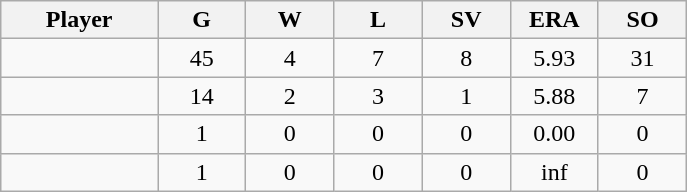<table class="wikitable sortable">
<tr>
<th bgcolor="#DDDDFF" width="16%">Player</th>
<th bgcolor="#DDDDFF" width="9%">G</th>
<th bgcolor="#DDDDFF" width="9%">W</th>
<th bgcolor="#DDDDFF" width="9%">L</th>
<th bgcolor="#DDDDFF" width="9%">SV</th>
<th bgcolor="#DDDDFF" width="9%">ERA</th>
<th bgcolor="#DDDDFF" width="9%">SO</th>
</tr>
<tr align="center">
<td></td>
<td>45</td>
<td>4</td>
<td>7</td>
<td>8</td>
<td>5.93</td>
<td>31</td>
</tr>
<tr align="center">
<td></td>
<td>14</td>
<td>2</td>
<td>3</td>
<td>1</td>
<td>5.88</td>
<td>7</td>
</tr>
<tr align="center">
<td></td>
<td>1</td>
<td>0</td>
<td>0</td>
<td>0</td>
<td>0.00</td>
<td>0</td>
</tr>
<tr align="center">
<td></td>
<td>1</td>
<td>0</td>
<td>0</td>
<td>0</td>
<td>inf</td>
<td>0</td>
</tr>
</table>
